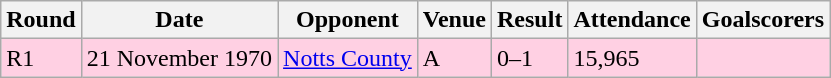<table class="wikitable">
<tr>
<th>Round</th>
<th>Date</th>
<th>Opponent</th>
<th>Venue</th>
<th>Result</th>
<th>Attendance</th>
<th>Goalscorers</th>
</tr>
<tr style="background-color: #ffd0e3;">
<td>R1</td>
<td>21 November 1970</td>
<td><a href='#'>Notts County</a></td>
<td>A</td>
<td>0–1</td>
<td>15,965</td>
<td></td>
</tr>
</table>
